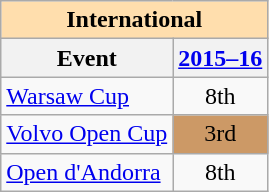<table class="wikitable" style="text-align:center">
<tr>
<th style="background-color: #ffdead; " colspan=2 align=center>International</th>
</tr>
<tr>
<th>Event</th>
<th><a href='#'>2015–16</a></th>
</tr>
<tr>
<td align=left> <a href='#'>Warsaw Cup</a></td>
<td>8th</td>
</tr>
<tr>
<td align=left><a href='#'>Volvo Open Cup</a></td>
<td bgcolor=cc9966>3rd</td>
</tr>
<tr>
<td align=left><a href='#'>Open d'Andorra</a></td>
<td>8th</td>
</tr>
</table>
